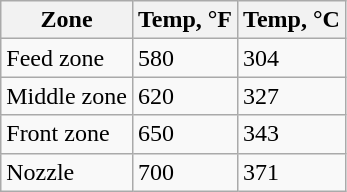<table class="wikitable">
<tr>
<th>Zone</th>
<th>Temp, °F</th>
<th>Temp, °C</th>
</tr>
<tr>
<td>Feed zone</td>
<td>580</td>
<td>304</td>
</tr>
<tr>
<td>Middle zone</td>
<td>620</td>
<td>327</td>
</tr>
<tr>
<td>Front zone</td>
<td>650</td>
<td>343</td>
</tr>
<tr>
<td>Nozzle</td>
<td>700</td>
<td>371</td>
</tr>
</table>
